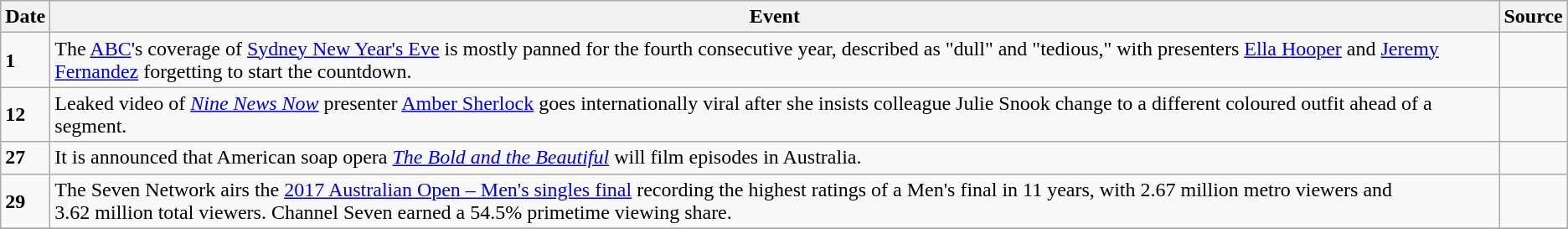<table class="wikitable">
<tr>
<th>Date</th>
<th>Event</th>
<th>Source</th>
</tr>
<tr>
<td><strong>1</strong></td>
<td>The <a href='#'>ABC</a>'s coverage of <a href='#'>Sydney New Year's Eve</a> is mostly panned for the fourth consecutive year, described as "dull" and "tedious," with presenters <a href='#'>Ella Hooper</a> and <a href='#'>Jeremy Fernandez</a> forgetting to start the countdown.</td>
<td></td>
</tr>
<tr>
<td><strong>12</strong></td>
<td>Leaked video of <em><a href='#'>Nine News Now</a></em> presenter <a href='#'>Amber Sherlock</a> goes internationally viral after she insists colleague Julie Snook change to a different coloured outfit ahead of a segment.</td>
<td></td>
</tr>
<tr>
<td><strong>27</strong></td>
<td>It is announced that American soap opera <em><a href='#'>The Bold and the Beautiful</a></em> will film episodes in Australia.</td>
<td></td>
</tr>
<tr>
<td><strong>29</strong></td>
<td>The Seven Network airs the <a href='#'>2017 Australian Open – Men's singles final</a> recording the highest ratings of a Men's final in 11 years, with 2.67 million metro viewers and 3.62 million total viewers. Channel Seven earned a 54.5% primetime viewing share.</td>
<td></td>
</tr>
<tr>
</tr>
</table>
